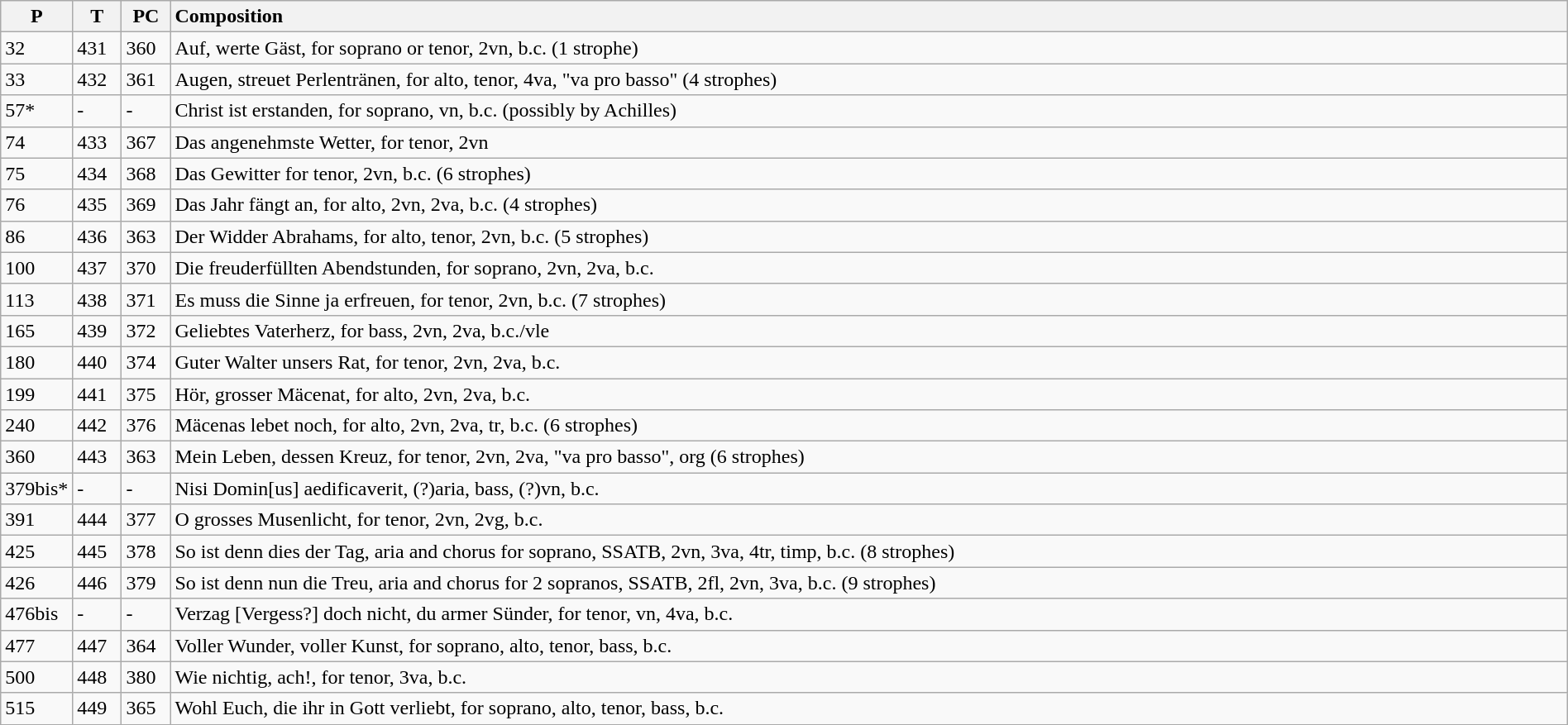<table class="wikitable" width="100%">
<tr>
<th width="32">P</th>
<th width="32">T</th>
<th width="32">PC</th>
<th style="text-align: left;">Composition</th>
</tr>
<tr>
<td>32</td>
<td>431</td>
<td>360</td>
<td>Auf, werte Gäst, for soprano or tenor, 2vn, b.c. (1 strophe)</td>
</tr>
<tr>
<td>33</td>
<td>432</td>
<td>361</td>
<td>Augen, streuet Perlentränen, for alto, tenor, 4va, "va pro basso" (4 strophes)</td>
</tr>
<tr>
<td>57*</td>
<td>-</td>
<td>-</td>
<td>Christ ist erstanden, for soprano, vn, b.c. (possibly by Achilles)</td>
</tr>
<tr>
<td>74</td>
<td>433</td>
<td>367</td>
<td>Das angenehmste Wetter, for tenor, 2vn</td>
</tr>
<tr>
<td>75</td>
<td>434</td>
<td>368</td>
<td>Das Gewitter for tenor, 2vn, b.c. (6 strophes)</td>
</tr>
<tr>
<td>76</td>
<td>435</td>
<td>369</td>
<td>Das Jahr fängt an, for alto, 2vn, 2va, b.c. (4 strophes)</td>
</tr>
<tr>
<td>86</td>
<td>436</td>
<td>363</td>
<td>Der Widder Abrahams, for alto, tenor, 2vn, b.c. (5 strophes)</td>
</tr>
<tr>
<td>100</td>
<td>437</td>
<td>370</td>
<td>Die freuderfüllten Abendstunden, for soprano, 2vn, 2va, b.c.</td>
</tr>
<tr>
<td>113</td>
<td>438</td>
<td>371</td>
<td>Es muss die Sinne ja erfreuen, for tenor, 2vn, b.c. (7 strophes)</td>
</tr>
<tr>
<td>165</td>
<td>439</td>
<td>372</td>
<td>Geliebtes Vaterherz, for bass, 2vn, 2va, b.c./vle</td>
</tr>
<tr>
<td>180</td>
<td>440</td>
<td>374</td>
<td>Guter Walter unsers Rat, for tenor, 2vn, 2va, b.c.</td>
</tr>
<tr>
<td>199</td>
<td>441</td>
<td>375</td>
<td>Hör, grosser Mäcenat, for alto, 2vn, 2va, b.c.</td>
</tr>
<tr>
<td>240</td>
<td>442</td>
<td>376</td>
<td>Mäcenas lebet noch, for alto, 2vn, 2va, tr, b.c. (6 strophes)</td>
</tr>
<tr>
<td>360</td>
<td>443</td>
<td>363</td>
<td>Mein Leben, dessen Kreuz, for tenor, 2vn, 2va, "va pro basso", org (6 strophes)</td>
</tr>
<tr>
<td>379bis*</td>
<td>-</td>
<td>-</td>
<td>Nisi Domin[us] aedificaverit, (?)aria, bass, (?)vn, b.c.</td>
</tr>
<tr>
<td>391</td>
<td>444</td>
<td>377</td>
<td>O grosses Musenlicht, for tenor, 2vn, 2vg, b.c.</td>
</tr>
<tr>
<td>425</td>
<td>445</td>
<td>378</td>
<td>So ist denn dies der Tag, aria and chorus for soprano, SSATB, 2vn, 3va, 4tr, timp, b.c. (8 strophes)</td>
</tr>
<tr>
<td>426</td>
<td>446</td>
<td>379</td>
<td>So ist denn nun die Treu, aria and chorus for 2 sopranos, SSATB, 2fl, 2vn, 3va, b.c. (9 strophes)</td>
</tr>
<tr>
<td>476bis</td>
<td>-</td>
<td>-</td>
<td>Verzag [Vergess?] doch nicht, du armer Sünder, for tenor, vn, 4va, b.c.</td>
</tr>
<tr>
<td>477</td>
<td>447</td>
<td>364</td>
<td>Voller Wunder, voller Kunst, for soprano, alto, tenor, bass, b.c.</td>
</tr>
<tr>
<td>500</td>
<td>448</td>
<td>380</td>
<td>Wie nichtig, ach!, for tenor, 3va, b.c.</td>
</tr>
<tr>
<td>515</td>
<td>449</td>
<td>365</td>
<td>Wohl Euch, die ihr in Gott verliebt, for soprano, alto, tenor, bass, b.c.</td>
</tr>
</table>
